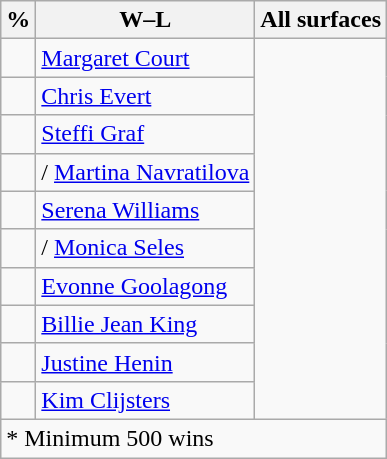<table class="wikitable nowrap">
<tr>
<th>%</th>
<th>W–L</th>
<th>All surfaces</th>
</tr>
<tr>
<td></td>
<td> <a href='#'>Margaret Court</a></td>
</tr>
<tr>
<td></td>
<td> <a href='#'>Chris Evert</a></td>
</tr>
<tr>
<td></td>
<td> <a href='#'>Steffi Graf</a></td>
</tr>
<tr>
<td></td>
<td>/ <a href='#'>Martina Navratilova</a></td>
</tr>
<tr>
<td></td>
<td> <a href='#'>Serena Williams</a></td>
</tr>
<tr>
<td></td>
<td>/ <a href='#'>Monica Seles</a></td>
</tr>
<tr>
<td></td>
<td> <a href='#'>Evonne Goolagong</a></td>
</tr>
<tr>
<td></td>
<td> <a href='#'>Billie Jean King</a></td>
</tr>
<tr>
<td></td>
<td> <a href='#'>Justine Henin</a></td>
</tr>
<tr>
<td></td>
<td> <a href='#'>Kim Clijsters</a></td>
</tr>
<tr>
<td colspan="3">* Minimum 500 wins</td>
</tr>
</table>
